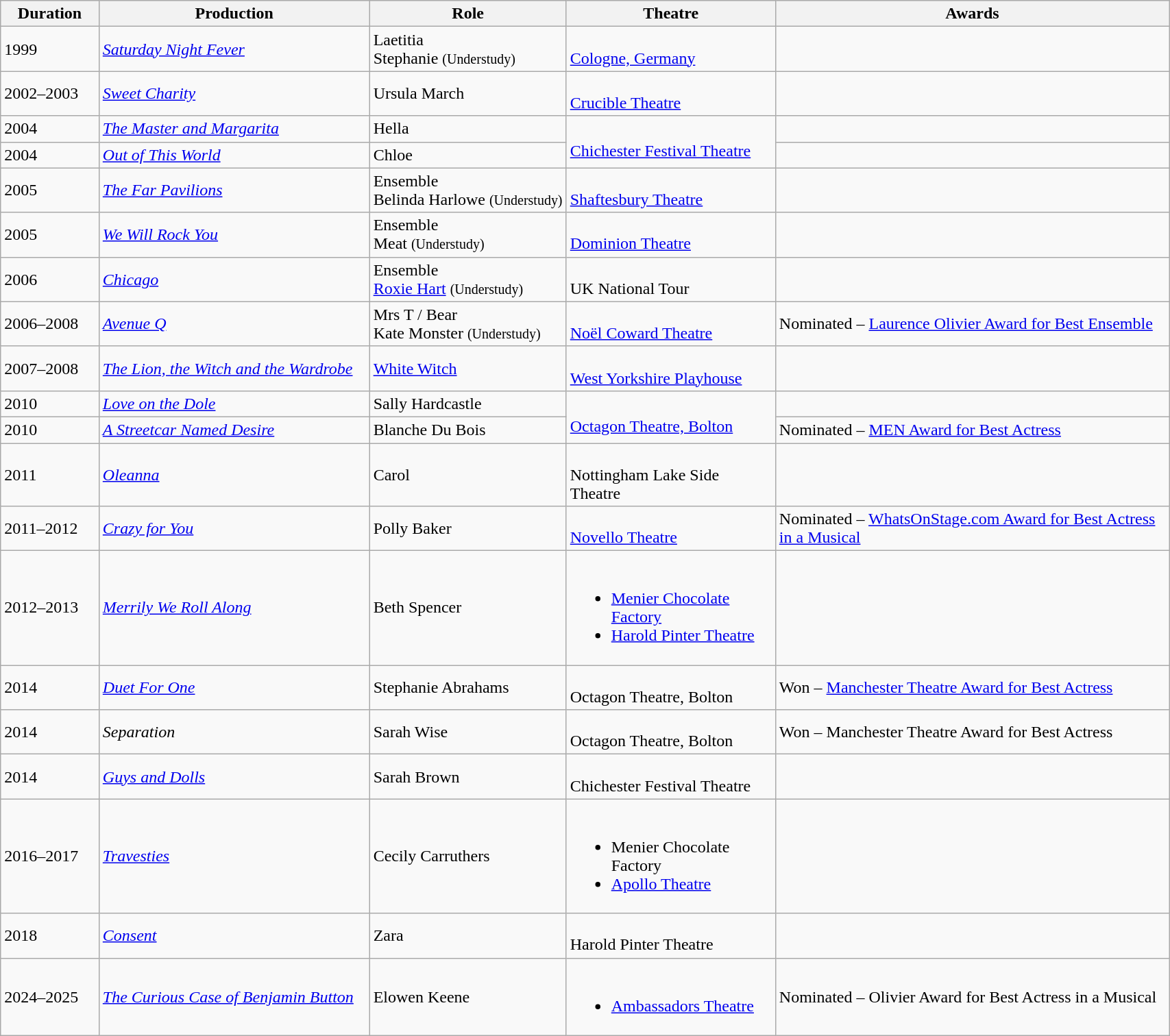<table class=wikitable width="90%">
<tr>
<th width="8%">Duration</th>
<th width="22%">Production</th>
<th width="16%">Role</th>
<th width="17%">Theatre</th>
<th width="32%">Awards</th>
</tr>
<tr>
<td>1999</td>
<td><em><a href='#'>Saturday Night Fever</a></em></td>
<td>Laetitia <br> Stephanie <small>(Understudy)</small></td>
<td><br><a href='#'>Cologne, Germany</a></td>
<td></td>
</tr>
<tr>
<td>2002–2003</td>
<td><em><a href='#'>Sweet Charity</a></em></td>
<td>Ursula March</td>
<td><br><a href='#'>Crucible Theatre</a></td>
<td></td>
</tr>
<tr>
<td>2004</td>
<td><em><a href='#'>The Master and Margarita</a></em></td>
<td>Hella</td>
<td rowspan="2"><br><a href='#'>Chichester Festival Theatre</a></td>
<td></td>
</tr>
<tr>
<td>2004</td>
<td><em><a href='#'>Out of This World</a></em></td>
<td>Chloe</td>
<td></td>
</tr>
<tr>
<td>2005</td>
<td><em><a href='#'>The Far Pavilions</a></em></td>
<td>Ensemble <br> Belinda Harlowe <small>(Understudy)</small></td>
<td><br><a href='#'>Shaftesbury Theatre</a></td>
<td></td>
</tr>
<tr>
<td>2005</td>
<td><em><a href='#'>We Will Rock You</a></em></td>
<td>Ensemble <br> Meat <small>(Understudy)</small></td>
<td><br><a href='#'>Dominion Theatre</a></td>
<td></td>
</tr>
<tr>
<td>2006</td>
<td><em><a href='#'>Chicago</a></em></td>
<td>Ensemble <br> <a href='#'>Roxie Hart</a> <small>(Understudy)</small></td>
<td><br>UK National Tour</td>
<td></td>
</tr>
<tr>
<td>2006–2008</td>
<td><em><a href='#'>Avenue Q</a></em></td>
<td>Mrs T / Bear <br> Kate Monster <small>(Understudy)</small></td>
<td><br><a href='#'>Noël Coward Theatre</a></td>
<td>Nominated – <a href='#'>Laurence Olivier Award for Best Ensemble</a></td>
</tr>
<tr>
<td>2007–2008</td>
<td><em><a href='#'>The Lion, the Witch and the Wardrobe</a></em></td>
<td><a href='#'>White Witch</a></td>
<td><br><a href='#'>West Yorkshire Playhouse</a></td>
<td></td>
</tr>
<tr>
<td>2010</td>
<td><em><a href='#'>Love on the Dole</a></em></td>
<td>Sally Hardcastle</td>
<td rowspan="2"><br><a href='#'>Octagon Theatre, Bolton</a></td>
<td></td>
</tr>
<tr>
<td>2010</td>
<td><em><a href='#'>A Streetcar Named Desire</a></em></td>
<td>Blanche Du Bois</td>
<td>Nominated – <a href='#'>MEN Award for Best Actress</a></td>
</tr>
<tr>
<td>2011</td>
<td><em><a href='#'>Oleanna</a></em></td>
<td>Carol</td>
<td><br>Nottingham Lake Side Theatre</td>
<td></td>
</tr>
<tr>
<td>2011–2012</td>
<td><em><a href='#'>Crazy for You</a></em></td>
<td>Polly Baker</td>
<td><br><a href='#'>Novello Theatre</a></td>
<td>Nominated – <a href='#'>WhatsOnStage.com Award for Best Actress in a Musical</a></td>
</tr>
<tr>
<td>2012–2013</td>
<td><em><a href='#'>Merrily We Roll Along</a></em></td>
<td>Beth Spencer</td>
<td><br><ul><li><a href='#'>Menier Chocolate Factory</a></li><li><a href='#'>Harold Pinter Theatre</a></li></ul></td>
<td></td>
</tr>
<tr>
<td>2014</td>
<td><em><a href='#'>Duet For One</a></em></td>
<td>Stephanie Abrahams</td>
<td><br>Octagon Theatre, Bolton</td>
<td>Won – <a href='#'>Manchester Theatre Award for Best Actress</a></td>
</tr>
<tr>
<td>2014</td>
<td><em>Separation</em></td>
<td>Sarah Wise</td>
<td><br>Octagon Theatre, Bolton</td>
<td>Won – Manchester Theatre Award for Best Actress</td>
</tr>
<tr>
<td>2014</td>
<td><em><a href='#'>Guys and Dolls</a></em></td>
<td>Sarah Brown</td>
<td><br>Chichester Festival Theatre</td>
<td></td>
</tr>
<tr>
<td>2016–2017</td>
<td><em><a href='#'>Travesties</a></em></td>
<td>Cecily Carruthers</td>
<td><br><ul><li>Menier Chocolate Factory</li><li><a href='#'>Apollo Theatre</a></li></ul></td>
<td></td>
</tr>
<tr>
<td>2018</td>
<td><em><a href='#'>Consent</a></em></td>
<td>Zara</td>
<td><br>Harold Pinter Theatre</td>
<td></td>
</tr>
<tr>
<td>2024–2025</td>
<td><em><a href='#'>The Curious Case of Benjamin Button</a></em></td>
<td>Elowen Keene</td>
<td><br><ul><li><a href='#'>Ambassadors Theatre</a></li></ul></td>
<td>Nominated – Olivier Award for Best Actress in a Musical</td>
</tr>
</table>
